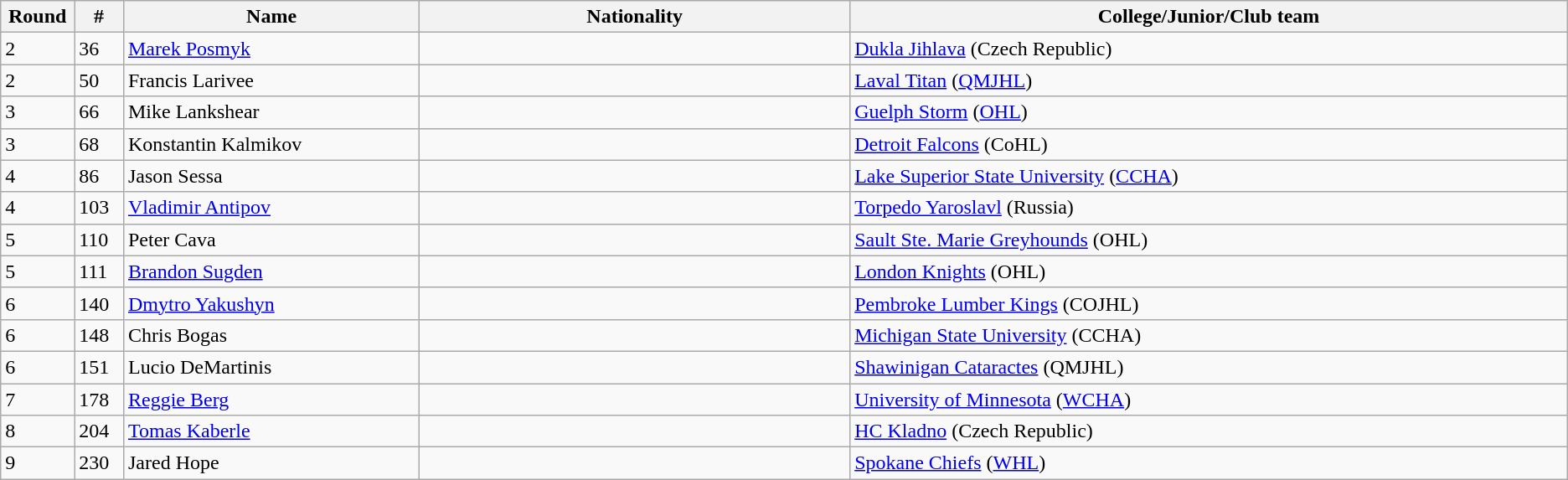<table class="wikitable">
<tr>
<th bgcolor="#DDDDFF" width="2.75%">Round</th>
<th bgcolor="#DDDDFF" width="2.75%">#</th>
<th bgcolor="#DDDDFF" width="16.5%">Name</th>
<th bgcolor="#DDDDFF" width="24.0%">Nationality</th>
<th bgcolor="#DDDDFF" width="40.0%">College/Junior/Club team</th>
</tr>
<tr>
<td>2</td>
<td>36</td>
<td><a href='#'>Marek Posmyk</a></td>
<td></td>
<td><a href='#'>Dukla Jihlava</a> (Czech Republic)</td>
</tr>
<tr>
<td>2</td>
<td>50</td>
<td>Francis Larivee</td>
<td></td>
<td><a href='#'>Laval Titan</a> (<a href='#'>QMJHL</a>)</td>
</tr>
<tr>
<td>3</td>
<td>66</td>
<td>Mike Lankshear</td>
<td></td>
<td><a href='#'>Guelph Storm</a> (<a href='#'>OHL</a>)</td>
</tr>
<tr>
<td>3</td>
<td>68</td>
<td>Konstantin Kalmikov</td>
<td></td>
<td><a href='#'>Detroit Falcons</a> (CoHL)</td>
</tr>
<tr>
<td>4</td>
<td>86</td>
<td>Jason Sessa</td>
<td></td>
<td><a href='#'>Lake Superior State University</a> (<a href='#'>CCHA</a>)</td>
</tr>
<tr>
<td>4</td>
<td>103</td>
<td><a href='#'>Vladimir Antipov</a></td>
<td></td>
<td><a href='#'>Torpedo Yaroslavl</a> (Russia)</td>
</tr>
<tr>
<td>5</td>
<td>110</td>
<td>Peter Cava</td>
<td></td>
<td><a href='#'>Sault Ste. Marie Greyhounds</a> (OHL)</td>
</tr>
<tr>
<td>5</td>
<td>111</td>
<td><a href='#'>Brandon Sugden</a></td>
<td></td>
<td><a href='#'>London Knights</a> (OHL)</td>
</tr>
<tr>
<td>6</td>
<td>140</td>
<td><a href='#'>Dmytro Yakushyn</a></td>
<td></td>
<td><a href='#'>Pembroke Lumber Kings</a> (COJHL)</td>
</tr>
<tr>
<td>6</td>
<td>148</td>
<td>Chris Bogas</td>
<td></td>
<td><a href='#'>Michigan State University</a> (CCHA)</td>
</tr>
<tr>
<td>6</td>
<td>151</td>
<td>Lucio DeMartinis</td>
<td></td>
<td><a href='#'>Shawinigan Cataractes</a> (QMJHL)</td>
</tr>
<tr>
<td>7</td>
<td>178</td>
<td><a href='#'>Reggie Berg</a></td>
<td></td>
<td><a href='#'>University of Minnesota</a> (<a href='#'>WCHA</a>)</td>
</tr>
<tr>
<td>8</td>
<td>204</td>
<td><a href='#'>Tomas Kaberle</a></td>
<td></td>
<td><a href='#'>HC Kladno</a> (Czech Republic)</td>
</tr>
<tr>
<td>9</td>
<td>230</td>
<td>Jared Hope</td>
<td></td>
<td><a href='#'>Spokane Chiefs</a> (<a href='#'>WHL</a>)</td>
</tr>
</table>
